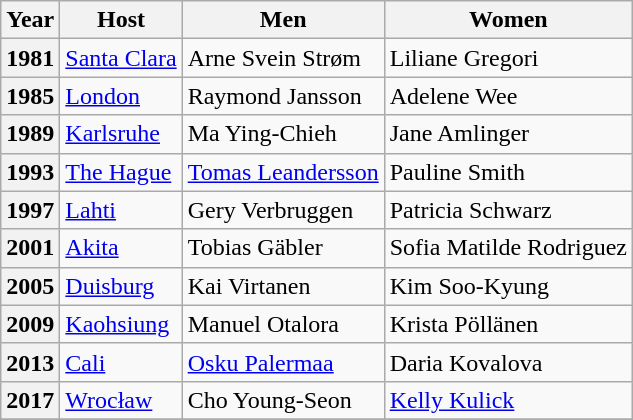<table class="wikitable">
<tr>
<th scope="col">Year</th>
<th scope="col">Host</th>
<th scope="col">Men</th>
<th scope="col">Women</th>
</tr>
<tr>
<th scope="row">1981</th>
<td><a href='#'>Santa Clara</a></td>
<td> Arne Svein Strøm</td>
<td> Liliane Gregori</td>
</tr>
<tr>
<th scope="row">1985</th>
<td><a href='#'>London</a></td>
<td> Raymond Jansson</td>
<td> Adelene Wee</td>
</tr>
<tr>
<th scope="row">1989</th>
<td><a href='#'>Karlsruhe</a></td>
<td> Ma Ying-Chieh</td>
<td> Jane Amlinger</td>
</tr>
<tr>
<th scope="row">1993</th>
<td><a href='#'>The Hague</a></td>
<td> <a href='#'>Tomas Leandersson</a></td>
<td> Pauline Smith</td>
</tr>
<tr>
<th scope="row">1997</th>
<td><a href='#'>Lahti</a></td>
<td> Gery Verbruggen</td>
<td> Patricia Schwarz</td>
</tr>
<tr>
<th scope="row">2001</th>
<td><a href='#'>Akita</a></td>
<td> Tobias Gäbler</td>
<td> Sofia Matilde Rodriguez</td>
</tr>
<tr>
<th scope="row">2005</th>
<td><a href='#'>Duisburg</a></td>
<td> Kai Virtanen</td>
<td> Kim Soo-Kyung</td>
</tr>
<tr>
<th scope="row">2009</th>
<td><a href='#'>Kaohsiung</a></td>
<td> Manuel Otalora</td>
<td> Krista Pöllänen</td>
</tr>
<tr>
<th scope="row">2013</th>
<td><a href='#'>Cali</a></td>
<td> <a href='#'>Osku Palermaa</a></td>
<td> Daria Kovalova</td>
</tr>
<tr>
<th scope="row">2017</th>
<td><a href='#'>Wrocław</a></td>
<td> Cho Young-Seon</td>
<td> <a href='#'>Kelly Kulick</a></td>
</tr>
<tr>
</tr>
</table>
